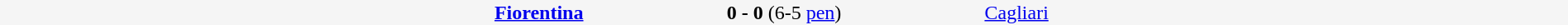<table cellspacing=0 width=100% style=background:#F5F5F5>
<tr>
<td width=22% align=right><strong> <a href='#'>Fiorentina</a></strong></td>
<td align=center width=15%><strong>0 - 0</strong> (6-5 <a href='#'>pen</a>)</td>
<td width=22%> <a href='#'>Cagliari</a></td>
</tr>
</table>
